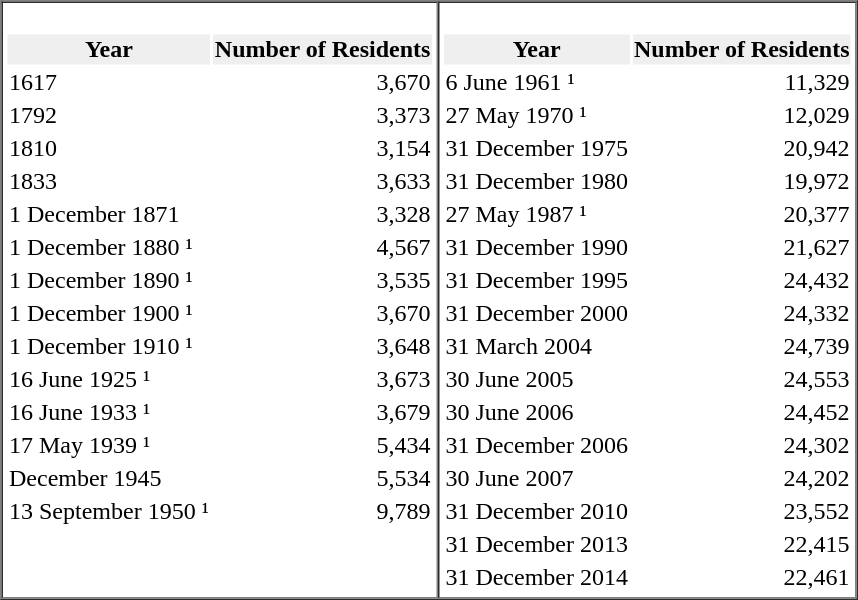<table border="1" cellspacing="0">
<tr>
<td valign="top"><br><table>
<tr>
<th style="background:#efefef;">Year</th>
<th style="background:#efefef;">Number of Residents</th>
</tr>
<tr>
<td>1617</td>
<td style="text-align:right;">3,670</td>
</tr>
<tr>
<td>1792</td>
<td style="text-align:right;">3,373</td>
</tr>
<tr>
<td>1810</td>
<td style="text-align:right;">3,154</td>
</tr>
<tr>
<td>1833</td>
<td style="text-align:right;">3,633</td>
</tr>
<tr>
<td>1 December 1871</td>
<td style="text-align:right;">3,328</td>
</tr>
<tr>
<td>1 December 1880 ¹</td>
<td style="text-align:right;">4,567</td>
</tr>
<tr>
<td>1 December 1890 ¹</td>
<td style="text-align:right;">3,535</td>
</tr>
<tr>
<td>1 December 1900 ¹</td>
<td style="text-align:right;">3,670</td>
</tr>
<tr>
<td>1 December 1910 ¹</td>
<td style="text-align:right;">3,648</td>
</tr>
<tr>
<td>16 June 1925 ¹</td>
<td style="text-align:right;">3,673</td>
</tr>
<tr>
<td>16 June 1933 ¹</td>
<td style="text-align:right;">3,679</td>
</tr>
<tr>
<td>17 May 1939 ¹</td>
<td style="text-align:right;">5,434</td>
</tr>
<tr>
<td>December 1945</td>
<td style="text-align:right;">5,534</td>
</tr>
<tr>
<td>13 September 1950 ¹</td>
<td style="text-align:right;">9,789</td>
</tr>
</table>
</td>
<td valign="top"><br><table>
<tr>
<th style="background:#efefef;">Year</th>
<th style="background:#efefef;">Number of Residents</th>
</tr>
<tr>
<td>6 June 1961 ¹</td>
<td style="text-align:right;">11,329</td>
</tr>
<tr>
<td>27 May 1970 ¹</td>
<td style="text-align:right;">12,029</td>
</tr>
<tr>
<td>31 December 1975</td>
<td style="text-align:right;">20,942</td>
</tr>
<tr>
<td>31 December 1980</td>
<td style="text-align:right;">19,972</td>
</tr>
<tr>
<td>27 May 1987 ¹</td>
<td style="text-align:right;">20,377</td>
</tr>
<tr>
<td>31 December 1990</td>
<td style="text-align:right;">21,627</td>
</tr>
<tr>
<td>31 December 1995</td>
<td style="text-align:right;">24,432</td>
</tr>
<tr>
<td>31 December 2000</td>
<td style="text-align:right;">24,332</td>
</tr>
<tr>
<td>31 March 2004</td>
<td style="text-align:right;">24,739</td>
</tr>
<tr>
<td>30 June 2005</td>
<td style="text-align:right;">24,553</td>
</tr>
<tr>
<td>30 June 2006</td>
<td style="text-align:right;">24,452</td>
</tr>
<tr>
<td>31 December 2006</td>
<td style="text-align:right;">24,302</td>
</tr>
<tr>
<td>30 June 2007</td>
<td style="text-align:right;">24,202</td>
</tr>
<tr>
<td>31 December 2010</td>
<td style="text-align:right;">23,552</td>
</tr>
<tr>
<td>31 December 2013</td>
<td style="text-align:right;">22,415</td>
</tr>
<tr>
<td>31 December 2014</td>
<td style="text-align:right;">22,461</td>
</tr>
</table>
</td>
</tr>
</table>
